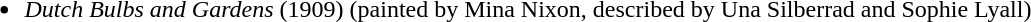<table>
<tr>
<td valign="top"><br><ul><li><em>Dutch Bulbs and Gardens</em> (1909) (painted by Mina Nixon, described by Una Silberrad and Sophie Lyall)</li></ul></td>
</tr>
</table>
